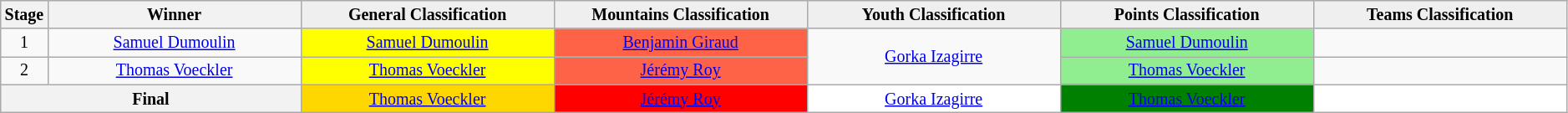<table class="wikitable" style="text-align: center; font-size:smaller;">
<tr style="background-color: #efefef;">
<th width="1%">Stage</th>
<th width="16%">Winner</th>
<th style="background:#EFEFEF;" width="16%">General Classification<br></th>
<th style="background:#EFEFEF;" width="16%">Mountains Classification<br></th>
<th style="background:#EFEFEF"  width="16%">Youth Classification<br></th>
<th style="background:#EFEFEF"  width="16%">Points Classification<br></th>
<th style="background:#EFEFEF;" width="16%">Teams Classification</th>
</tr>
<tr>
<td>1</td>
<td><a href='#'>Samuel Dumoulin</a></td>
<td style="background:yellow;" rowspan="1"><a href='#'>Samuel Dumoulin</a></td>
<td style="background:tomato;" rowspan="1"><a href='#'>Benjamin Giraud</a></td>
<td rowspan="2"><a href='#'>Gorka Izagirre</a></td>
<td style="background:lightgreen;" rowspan="1"><a href='#'>Samuel Dumoulin</a></td>
<td rowspan="1"></td>
</tr>
<tr>
<td>2</td>
<td><a href='#'>Thomas Voeckler</a></td>
<td style="background:yellow;" rowspan="1"><a href='#'>Thomas Voeckler</a></td>
<td style="background:tomato;" rowspan="1"><a href='#'>Jérémy Roy</a></td>
<td style="background:lightgreen;" rowspan="1"><a href='#'>Thomas Voeckler</a></td>
<td rowspan="1"></td>
</tr>
<tr>
<th colspan=2><strong>Final</strong></th>
<td style="background:gold;" rowspan="1"><a href='#'>Thomas Voeckler</a></td>
<td style="background:red;" rowspan="1"><a href='#'>Jérémy Roy</a></td>
<td style="background:white;" rowspan="1"><a href='#'>Gorka Izagirre</a></td>
<td style="background:green;" rowspan="1"><a href='#'>Thomas Voeckler</a></td>
<td style="background:white;" rowspan="1"></td>
</tr>
</table>
